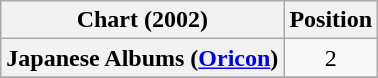<table class="wikitable plainrowheaders">
<tr>
<th>Chart (2002)</th>
<th>Position</th>
</tr>
<tr>
<th scope="row">Japanese Albums (<a href='#'>Oricon</a>)</th>
<td style="text-align:center;">2</td>
</tr>
<tr>
</tr>
</table>
